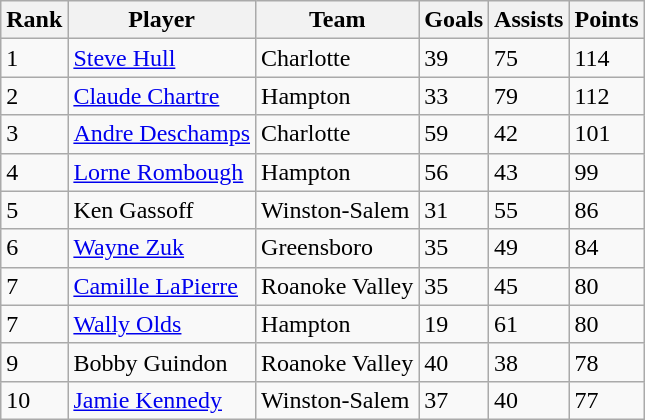<table class="wikitable">
<tr>
<th>Rank</th>
<th>Player</th>
<th>Team</th>
<th>Goals</th>
<th>Assists</th>
<th>Points</th>
</tr>
<tr>
<td>1</td>
<td><a href='#'>Steve Hull</a></td>
<td>Charlotte</td>
<td>39</td>
<td>75</td>
<td>114</td>
</tr>
<tr>
<td>2</td>
<td><a href='#'>Claude Chartre</a></td>
<td>Hampton</td>
<td>33</td>
<td>79</td>
<td>112</td>
</tr>
<tr>
<td>3</td>
<td><a href='#'>Andre Deschamps</a></td>
<td>Charlotte</td>
<td>59</td>
<td>42</td>
<td>101</td>
</tr>
<tr>
<td>4</td>
<td><a href='#'>Lorne Rombough</a></td>
<td>Hampton</td>
<td>56</td>
<td>43</td>
<td>99</td>
</tr>
<tr>
<td>5</td>
<td>Ken Gassoff</td>
<td>Winston-Salem</td>
<td>31</td>
<td>55</td>
<td>86</td>
</tr>
<tr>
<td>6</td>
<td><a href='#'>Wayne Zuk</a></td>
<td>Greensboro</td>
<td>35</td>
<td>49</td>
<td>84</td>
</tr>
<tr>
<td>7</td>
<td><a href='#'>Camille LaPierre</a></td>
<td>Roanoke Valley</td>
<td>35</td>
<td>45</td>
<td>80</td>
</tr>
<tr>
<td>7</td>
<td><a href='#'>Wally Olds</a></td>
<td>Hampton</td>
<td>19</td>
<td>61</td>
<td>80</td>
</tr>
<tr>
<td>9</td>
<td>Bobby Guindon</td>
<td>Roanoke Valley</td>
<td>40</td>
<td>38</td>
<td>78</td>
</tr>
<tr>
<td>10</td>
<td><a href='#'>Jamie Kennedy</a></td>
<td>Winston-Salem</td>
<td>37</td>
<td>40</td>
<td>77</td>
</tr>
</table>
